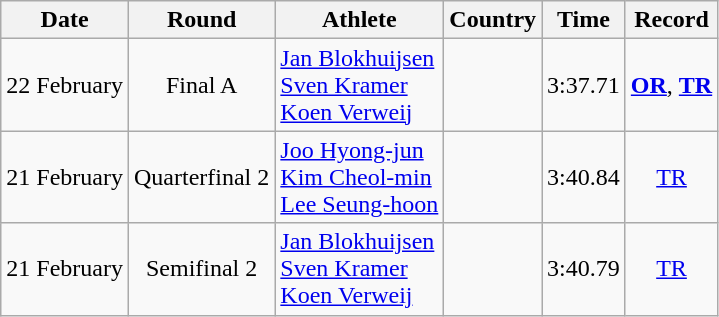<table class="wikitable" style="text-align:center">
<tr>
<th>Date</th>
<th>Round</th>
<th>Athlete</th>
<th>Country</th>
<th>Time</th>
<th>Record</th>
</tr>
<tr>
<td>22 February</td>
<td>Final A</td>
<td align="left"><a href='#'>Jan Blokhuijsen</a><br><a href='#'>Sven Kramer</a><br><a href='#'>Koen Verweij</a></td>
<td align="left"></td>
<td>3:37.71</td>
<td><strong><a href='#'>OR</a></strong>, <strong><a href='#'>TR</a></strong></td>
</tr>
<tr>
<td>21 February</td>
<td>Quarterfinal 2</td>
<td align="left"><a href='#'>Joo Hyong-jun</a><br><a href='#'>Kim Cheol-min</a><br><a href='#'>Lee Seung-hoon</a></td>
<td align="left"></td>
<td>3:40.84</td>
<td><a href='#'>TR</a></td>
</tr>
<tr>
<td>21 February</td>
<td>Semifinal 2</td>
<td align="left"><a href='#'>Jan Blokhuijsen</a><br><a href='#'>Sven Kramer</a><br><a href='#'>Koen Verweij</a></td>
<td align="left"></td>
<td>3:40.79</td>
<td><a href='#'>TR</a></td>
</tr>
</table>
